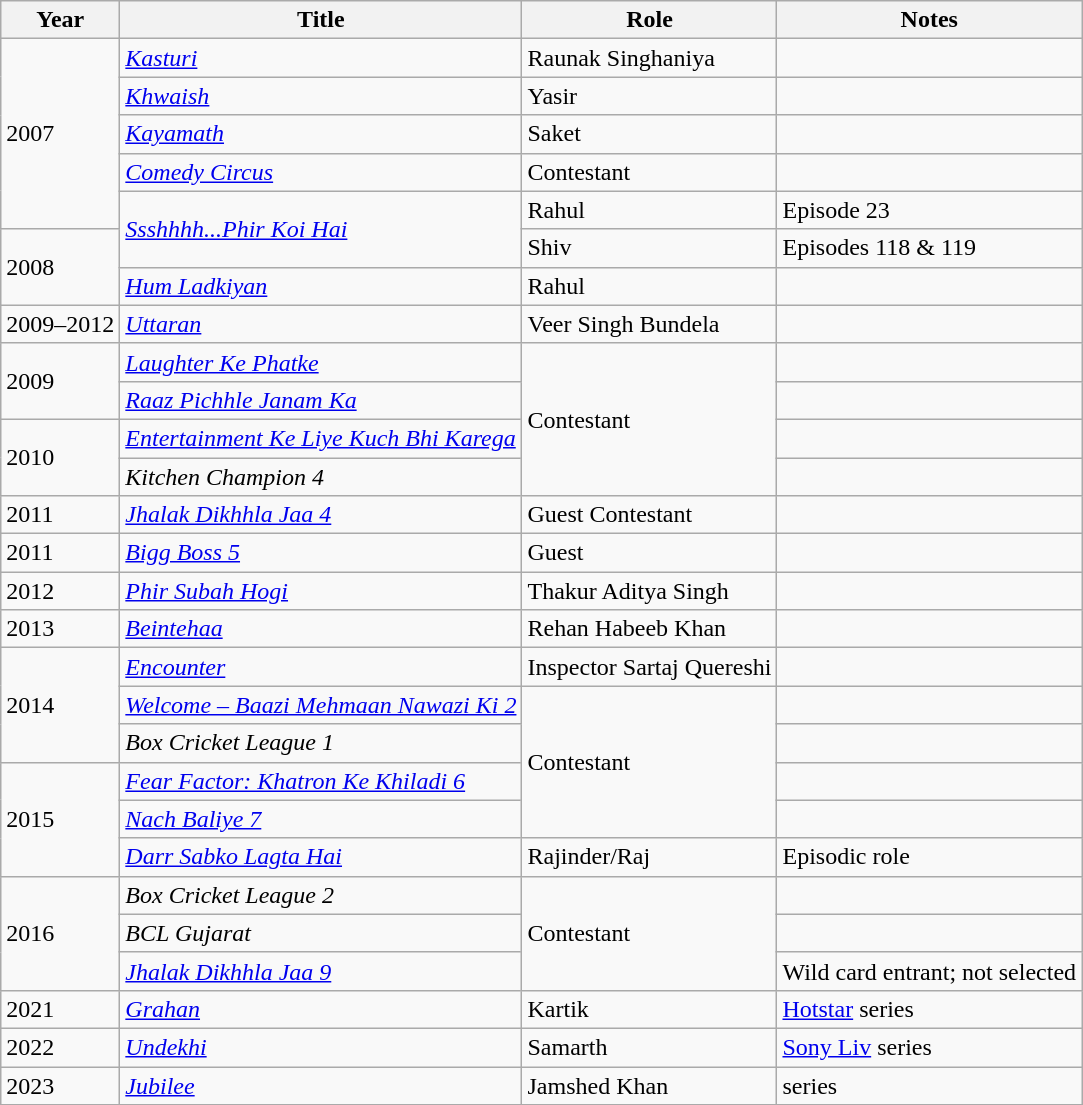<table class="wikitable">
<tr>
<th>Year</th>
<th>Title</th>
<th>Role</th>
<th class="unsortable">Notes</th>
</tr>
<tr>
<td rowspan="5">2007</td>
<td><em><a href='#'>Kasturi</a></em></td>
<td>Raunak Singhaniya</td>
<td></td>
</tr>
<tr>
<td><em><a href='#'>Khwaish</a></em></td>
<td>Yasir</td>
<td></td>
</tr>
<tr>
<td><em><a href='#'>Kayamath</a></em></td>
<td>Saket</td>
<td></td>
</tr>
<tr>
<td><em><a href='#'>Comedy Circus</a></em></td>
<td>Contestant</td>
<td></td>
</tr>
<tr>
<td rowspan="2"><em><a href='#'>Ssshhhh...Phir Koi Hai</a></em></td>
<td>Rahul</td>
<td>Episode 23</td>
</tr>
<tr>
<td rowspan="2">2008</td>
<td>Shiv</td>
<td>Episodes 118 & 119</td>
</tr>
<tr>
<td><em><a href='#'>Hum Ladkiyan</a></em></td>
<td>Rahul</td>
<td></td>
</tr>
<tr>
<td>2009–2012</td>
<td><em><a href='#'>Uttaran</a></em></td>
<td>Veer Singh Bundela</td>
<td></td>
</tr>
<tr>
<td rowspan="2">2009</td>
<td><em><a href='#'>Laughter Ke Phatke</a></em></td>
<td rowspan="4">Contestant</td>
<td></td>
</tr>
<tr>
<td><em><a href='#'>Raaz Pichhle Janam Ka</a></em></td>
<td></td>
</tr>
<tr>
<td rowspan="2">2010</td>
<td><em><a href='#'>Entertainment Ke Liye Kuch Bhi Karega</a></em></td>
<td></td>
</tr>
<tr>
<td><em>Kitchen Champion 4</em></td>
<td></td>
</tr>
<tr>
<td>2011</td>
<td><em><a href='#'>Jhalak Dikhhla Jaa 4</a></em></td>
<td>Guest Contestant</td>
<td></td>
</tr>
<tr>
<td>2011</td>
<td><em><a href='#'>Bigg Boss 5</a></em></td>
<td>Guest</td>
<td></td>
</tr>
<tr>
<td>2012</td>
<td><em><a href='#'>Phir Subah Hogi</a></em></td>
<td>Thakur Aditya Singh</td>
<td></td>
</tr>
<tr>
<td>2013</td>
<td><em><a href='#'>Beintehaa</a></em></td>
<td>Rehan Habeeb Khan</td>
<td></td>
</tr>
<tr>
<td rowspan="3">2014</td>
<td><em><a href='#'>Encounter</a></em></td>
<td>Inspector Sartaj Quereshi</td>
<td></td>
</tr>
<tr>
<td><em><a href='#'>Welcome – Baazi Mehmaan Nawazi Ki 2</a></em></td>
<td rowspan="4">Contestant</td>
<td></td>
</tr>
<tr>
<td><em>Box Cricket League 1</em></td>
<td></td>
</tr>
<tr>
<td rowspan="3">2015</td>
<td><em><a href='#'>Fear Factor: Khatron Ke Khiladi 6</a></em></td>
<td></td>
</tr>
<tr>
<td><em><a href='#'>Nach Baliye 7</a></em></td>
<td></td>
</tr>
<tr>
<td><em><a href='#'>Darr Sabko Lagta Hai</a></em></td>
<td>Rajinder/Raj</td>
<td>Episodic role</td>
</tr>
<tr>
<td rowspan="3">2016</td>
<td><em>Box Cricket League 2</em></td>
<td rowspan="3">Contestant</td>
<td></td>
</tr>
<tr>
<td><em>BCL Gujarat</em></td>
<td></td>
</tr>
<tr>
<td><em><a href='#'>Jhalak Dikhhla Jaa 9</a></em></td>
<td>Wild card entrant; not selected</td>
</tr>
<tr>
<td>2021</td>
<td><em><a href='#'>Grahan</a></em></td>
<td>Kartik</td>
<td><a href='#'>Hotstar</a> series</td>
</tr>
<tr>
<td>2022</td>
<td><em><a href='#'>Undekhi</a></em></td>
<td>Samarth</td>
<td><a href='#'>Sony Liv</a> series</td>
</tr>
<tr>
<td>2023</td>
<td><em><a href='#'>Jubilee</a></em></td>
<td>Jamshed Khan</td>
<td> series</td>
</tr>
</table>
